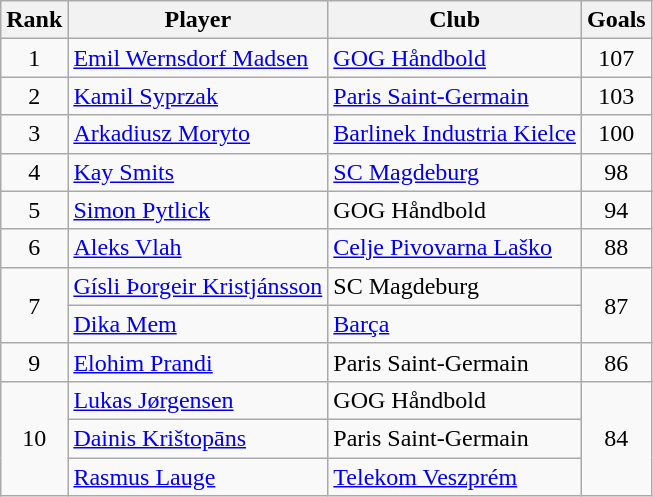<table class="wikitable sortable" style="text-align:center">
<tr>
<th>Rank</th>
<th>Player</th>
<th>Club</th>
<th>Goals</th>
</tr>
<tr>
<td>1</td>
<td align="left"> <a href='#'>Emil Wernsdorf Madsen</a></td>
<td align="left"> <a href='#'>GOG Håndbold</a></td>
<td>107</td>
</tr>
<tr>
<td>2</td>
<td align="left"> <a href='#'>Kamil Syprzak</a></td>
<td align="left"> <a href='#'>Paris Saint-Germain</a></td>
<td>103</td>
</tr>
<tr>
<td>3</td>
<td align="left"> <a href='#'>Arkadiusz Moryto</a></td>
<td align="left"> <a href='#'>Barlinek Industria Kielce</a></td>
<td>100</td>
</tr>
<tr>
<td>4</td>
<td align="left"> <a href='#'>Kay Smits</a></td>
<td align="left"> <a href='#'>SC Magdeburg</a></td>
<td>98</td>
</tr>
<tr>
<td>5</td>
<td align="left"> <a href='#'>Simon Pytlick</a></td>
<td align="left"> GOG Håndbold</td>
<td>94</td>
</tr>
<tr>
<td>6</td>
<td align="left"> <a href='#'>Aleks Vlah</a></td>
<td align="left"> <a href='#'>Celje Pivovarna Laško</a></td>
<td>88</td>
</tr>
<tr>
<td rowspan="2">7</td>
<td align="left"> <a href='#'>Gísli Þorgeir Kristjánsson</a></td>
<td align="left"> SC Magdeburg</td>
<td rowspan="2">87</td>
</tr>
<tr>
<td align="left"> <a href='#'>Dika Mem</a></td>
<td align="left"> <a href='#'>Barça</a></td>
</tr>
<tr>
<td>9</td>
<td align="left"> <a href='#'>Elohim Prandi</a></td>
<td align="left"> Paris Saint-Germain</td>
<td>86</td>
</tr>
<tr>
<td rowspan="3">10</td>
<td align="left"> <a href='#'>Lukas Jørgensen</a></td>
<td align="left"> GOG Håndbold</td>
<td rowspan="3">84</td>
</tr>
<tr>
<td align="left"> <a href='#'>Dainis Krištopāns</a></td>
<td align="left"> Paris Saint-Germain</td>
</tr>
<tr>
<td align="left"> <a href='#'>Rasmus Lauge</a></td>
<td align="left"> <a href='#'>Telekom Veszprém</a></td>
</tr>
</table>
